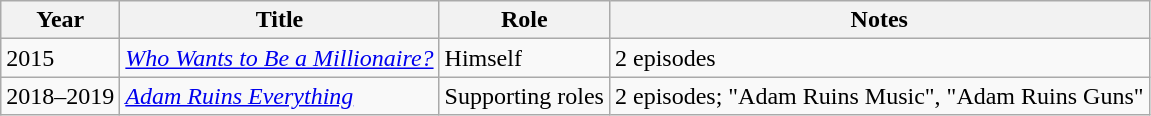<table class="wikitable">
<tr>
<th>Year</th>
<th>Title</th>
<th>Role</th>
<th>Notes</th>
</tr>
<tr>
<td>2015</td>
<td><em><a href='#'>Who Wants to Be a Millionaire?</a></em></td>
<td>Himself</td>
<td>2 episodes</td>
</tr>
<tr>
<td>2018–2019</td>
<td><em><a href='#'>Adam Ruins Everything</a></em></td>
<td>Supporting roles</td>
<td>2 episodes; "Adam Ruins Music", "Adam Ruins Guns"</td>
</tr>
</table>
